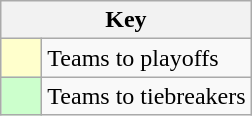<table class="wikitable" style="text-align: center;">
<tr>
<th colspan=2>Key</th>
</tr>
<tr>
<td style="background:#ffffcc; width:20px;"></td>
<td align=left>Teams to playoffs</td>
</tr>
<tr>
<td style="background:#ccffcc; width:20px;"></td>
<td align=left>Teams to tiebreakers</td>
</tr>
</table>
